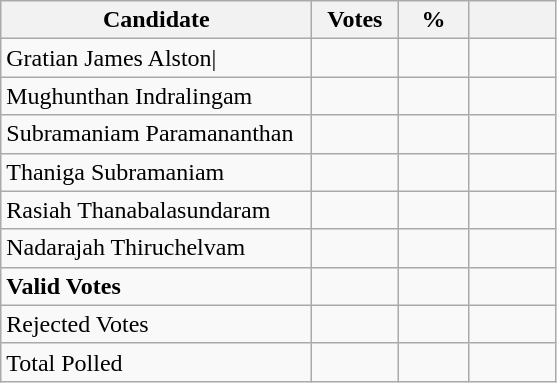<table class="wikitable" border="1" style="text-align:right;">
<tr>
<th align=left width="200">Candidate</th>
<th align=left width="50">Votes</th>
<th align=left width="40">%</th>
<th align=left width="50"></th>
</tr>
<tr>
<td align=left>Gratian James Alston|</td>
<td></td>
<td></td>
<td></td>
</tr>
<tr>
<td align=left>Mughunthan Indralingam</td>
<td></td>
<td></td>
<td></td>
</tr>
<tr>
<td align=left>Subramaniam Paramananthan</td>
<td></td>
<td></td>
<td></td>
</tr>
<tr>
<td align=left>Thaniga Subramaniam</td>
<td></td>
<td></td>
<td></td>
</tr>
<tr>
<td align=left>Rasiah Thanabalasundaram</td>
<td></td>
<td></td>
<td></td>
</tr>
<tr>
<td align=left>Nadarajah Thiruchelvam</td>
<td></td>
<td></td>
<td></td>
</tr>
<tr>
<td align=left><strong>Valid Votes</strong></td>
<td></td>
<td></td>
<td></td>
</tr>
<tr>
<td align=left>Rejected Votes</td>
<td></td>
<td></td>
<td></td>
</tr>
<tr>
<td align=left>Total Polled</td>
<td></td>
<td></td>
<td></td>
</tr>
</table>
